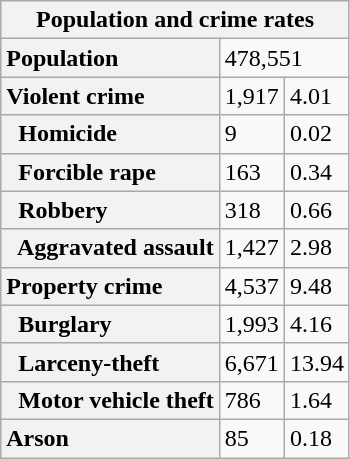<table class="wikitable collapsible collapsed">
<tr>
<th colspan="3">Population and crime rates</th>
</tr>
<tr>
<th scope="row" style="text-align: left;">Population</th>
<td colspan="2">478,551</td>
</tr>
<tr>
<th scope="row" style="text-align: left;">Violent crime</th>
<td>1,917</td>
<td>4.01</td>
</tr>
<tr>
<th scope="row" style="text-align: left;">  Homicide</th>
<td>9</td>
<td>0.02</td>
</tr>
<tr>
<th scope="row" style="text-align: left;">  Forcible rape</th>
<td>163</td>
<td>0.34</td>
</tr>
<tr>
<th scope="row" style="text-align: left;">  Robbery</th>
<td>318</td>
<td>0.66</td>
</tr>
<tr>
<th scope="row" style="text-align: left;">  Aggravated assault</th>
<td>1,427</td>
<td>2.98</td>
</tr>
<tr>
<th scope="row" style="text-align: left;">Property crime</th>
<td>4,537</td>
<td>9.48</td>
</tr>
<tr>
<th scope="row" style="text-align: left;">  Burglary</th>
<td>1,993</td>
<td>4.16</td>
</tr>
<tr>
<th scope="row" style="text-align: left;">  Larceny-theft</th>
<td>6,671</td>
<td>13.94</td>
</tr>
<tr>
<th scope="row" style="text-align: left;">  Motor vehicle theft</th>
<td>786</td>
<td>1.64</td>
</tr>
<tr>
<th scope="row" style="text-align: left;">Arson</th>
<td>85</td>
<td>0.18</td>
</tr>
</table>
